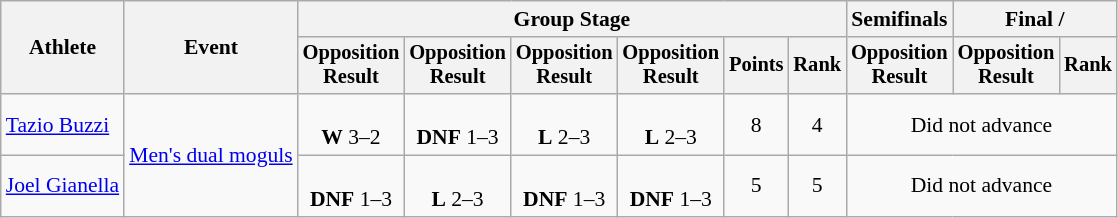<table class="wikitable" style="font-size:90%">
<tr>
<th rowspan="2">Athlete</th>
<th rowspan="2">Event</th>
<th colspan=6>Group Stage</th>
<th>Semifinals</th>
<th colspan=2>Final / </th>
</tr>
<tr style="font-size:95%">
<th>Opposition<br>Result</th>
<th>Opposition<br>Result</th>
<th>Opposition<br>Result</th>
<th>Opposition<br>Result</th>
<th>Points</th>
<th>Rank</th>
<th>Opposition<br>Result</th>
<th>Opposition<br>Result</th>
<th>Rank</th>
</tr>
<tr align=center>
<td align=left><a href='#'>Tazio Buzzi</a></td>
<td align=left rowspan=2><a href='#'>Men's dual moguls</a></td>
<td><br><strong>W</strong> 3–2</td>
<td><br><strong>DNF</strong> 1–3</td>
<td><br><strong>L</strong> 2–3</td>
<td><br><strong>L</strong> 2–3</td>
<td>8</td>
<td>4</td>
<td colspan=3>Did not advance</td>
</tr>
<tr align=center>
<td align=left><a href='#'>Joel Gianella</a></td>
<td><br><strong>DNF</strong> 1–3</td>
<td><br><strong>L</strong> 2–3</td>
<td><br><strong>DNF</strong> 1–3</td>
<td><br><strong>DNF</strong> 1–3</td>
<td>5</td>
<td>5</td>
<td colspan=3>Did not advance</td>
</tr>
</table>
